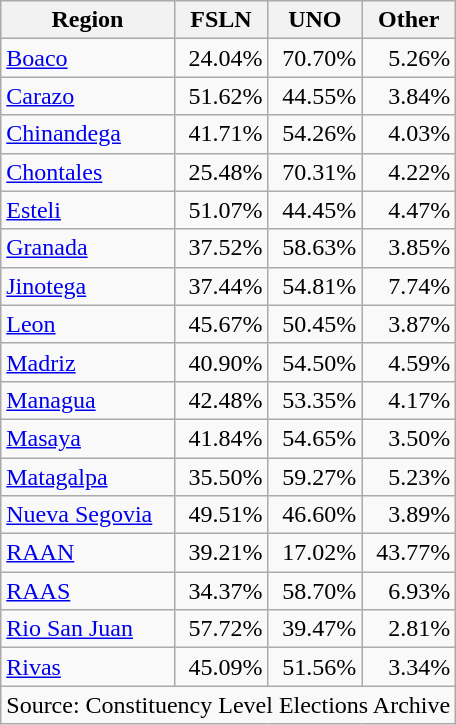<table class="wikitable sortable" style=text-align:right>
<tr>
<th>Region</th>
<th>FSLN</th>
<th>UNO</th>
<th>Other</th>
</tr>
<tr>
<td align=left><a href='#'>Boaco</a></td>
<td>24.04%</td>
<td>70.70%</td>
<td>5.26%</td>
</tr>
<tr>
<td align=left><a href='#'>Carazo</a></td>
<td>51.62%</td>
<td>44.55%</td>
<td>3.84%</td>
</tr>
<tr>
<td align=left><a href='#'>Chinandega</a></td>
<td>41.71%</td>
<td>54.26%</td>
<td>4.03%</td>
</tr>
<tr>
<td align=left><a href='#'>Chontales</a></td>
<td>25.48%</td>
<td>70.31%</td>
<td>4.22%</td>
</tr>
<tr>
<td align=left><a href='#'>Esteli</a></td>
<td>51.07%</td>
<td>44.45%</td>
<td>4.47%</td>
</tr>
<tr>
<td align=left><a href='#'>Granada</a></td>
<td>37.52%</td>
<td>58.63%</td>
<td>3.85%</td>
</tr>
<tr>
<td align=left><a href='#'>Jinotega</a></td>
<td>37.44%</td>
<td>54.81%</td>
<td>7.74%</td>
</tr>
<tr>
<td align=left><a href='#'>Leon</a></td>
<td>45.67%</td>
<td>50.45%</td>
<td>3.87%</td>
</tr>
<tr>
<td align=left><a href='#'>Madriz</a></td>
<td>40.90%</td>
<td>54.50%</td>
<td>4.59%</td>
</tr>
<tr>
<td align=left><a href='#'>Managua</a></td>
<td>42.48%</td>
<td>53.35%</td>
<td>4.17%</td>
</tr>
<tr>
<td align=left><a href='#'>Masaya</a></td>
<td>41.84%</td>
<td>54.65%</td>
<td>3.50%</td>
</tr>
<tr>
<td align=left><a href='#'>Matagalpa</a></td>
<td>35.50%</td>
<td>59.27%</td>
<td>5.23%</td>
</tr>
<tr>
<td align=left><a href='#'>Nueva Segovia</a></td>
<td>49.51%</td>
<td>46.60%</td>
<td>3.89%</td>
</tr>
<tr>
<td align=left><a href='#'>RAAN</a></td>
<td>39.21%</td>
<td>17.02%</td>
<td>43.77%</td>
</tr>
<tr>
<td align=left><a href='#'>RAAS</a></td>
<td>34.37%</td>
<td>58.70%</td>
<td>6.93%</td>
</tr>
<tr>
<td align=left><a href='#'>Rio San Juan</a></td>
<td>57.72%</td>
<td>39.47%</td>
<td>2.81%</td>
</tr>
<tr>
<td align=left><a href='#'>Rivas</a></td>
<td>45.09%</td>
<td>51.56%</td>
<td>3.34%</td>
</tr>
<tr class=sortbottom>
<td align=left colspan=4>Source: Constituency Level Elections Archive</td>
</tr>
</table>
